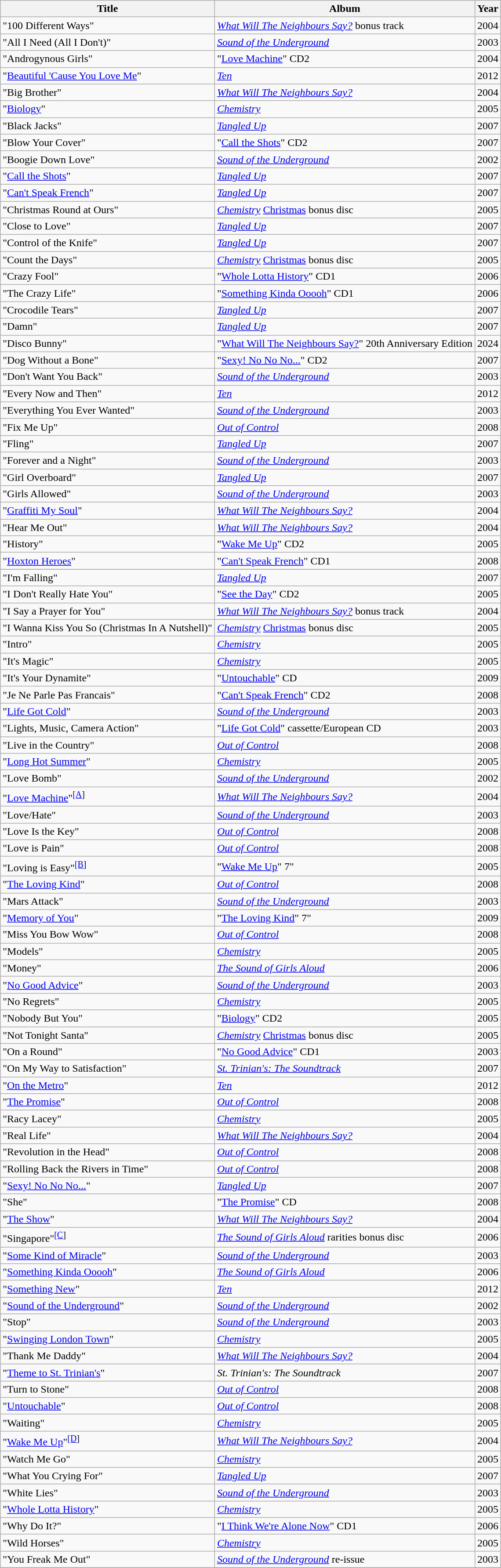<table class="wikitable sortable">
<tr>
<th>Title</th>
<th>Album</th>
<th>Year</th>
</tr>
<tr>
<td>"100 Different Ways"</td>
<td><em><a href='#'>What Will The Neighbours Say?</a></em> bonus track</td>
<td>2004</td>
</tr>
<tr>
<td>"All I Need (All I Don't)"</td>
<td><em><a href='#'>Sound of the Underground</a></em></td>
<td>2003</td>
</tr>
<tr>
<td>"Androgynous Girls"</td>
<td>"<a href='#'>Love Machine</a>" CD2</td>
<td>2004</td>
</tr>
<tr>
<td>"<a href='#'>Beautiful 'Cause You Love Me</a>"</td>
<td><em><a href='#'>Ten</a></em></td>
<td>2012</td>
</tr>
<tr>
<td>"Big Brother"</td>
<td><em><a href='#'>What Will The Neighbours Say?</a></em></td>
<td>2004</td>
</tr>
<tr>
<td>"<a href='#'>Biology</a>"</td>
<td><em><a href='#'>Chemistry</a></em></td>
<td>2005</td>
</tr>
<tr>
<td>"Black Jacks"</td>
<td><em><a href='#'>Tangled Up</a></em></td>
<td>2007</td>
</tr>
<tr>
<td>"Blow Your Cover"</td>
<td>"<a href='#'>Call the Shots</a>" CD2</td>
<td>2007</td>
</tr>
<tr>
<td>"Boogie Down Love"</td>
<td><em><a href='#'>Sound of the Underground</a></em></td>
<td>2002</td>
</tr>
<tr>
<td>"<a href='#'>Call the Shots</a>"</td>
<td><em><a href='#'>Tangled Up</a></em></td>
<td>2007</td>
</tr>
<tr>
<td>"<a href='#'>Can't Speak French</a>"</td>
<td><em><a href='#'>Tangled Up</a></em></td>
<td>2007</td>
</tr>
<tr>
<td>"Christmas Round at Ours"</td>
<td><em><a href='#'>Chemistry</a></em> <a href='#'>Christmas</a> bonus disc</td>
<td>2005</td>
</tr>
<tr>
<td>"Close to Love"</td>
<td><em><a href='#'>Tangled Up</a></em></td>
<td>2007</td>
</tr>
<tr>
<td>"Control of the Knife"</td>
<td><em><a href='#'>Tangled Up</a></em></td>
<td>2007</td>
</tr>
<tr>
<td>"Count the Days"</td>
<td><em><a href='#'>Chemistry</a></em> <a href='#'>Christmas</a> bonus disc</td>
<td>2005</td>
</tr>
<tr>
<td>"Crazy Fool"</td>
<td>"<a href='#'>Whole Lotta History</a>" CD1</td>
<td>2006</td>
</tr>
<tr>
<td>"The Crazy Life"</td>
<td>"<a href='#'>Something Kinda Ooooh</a>" CD1</td>
<td>2006</td>
</tr>
<tr>
<td>"Crocodile Tears"</td>
<td><em><a href='#'>Tangled Up</a></em></td>
<td>2007</td>
</tr>
<tr>
<td>"Damn"</td>
<td><em><a href='#'>Tangled Up</a></em></td>
<td>2007</td>
</tr>
<tr>
<td>"Disco Bunny"</td>
<td>"<a href='#'>What Will The Neighbours Say?</a>" 20th Anniversary Edition</td>
<td>2024</td>
</tr>
<tr>
<td>"Dog Without a Bone"</td>
<td>"<a href='#'>Sexy! No No No...</a>" CD2</td>
<td>2007</td>
</tr>
<tr>
<td>"Don't Want You Back"</td>
<td><em><a href='#'>Sound of the Underground</a></em></td>
<td>2003</td>
</tr>
<tr>
<td>"Every Now and Then"</td>
<td><em><a href='#'>Ten</a></em></td>
<td>2012</td>
</tr>
<tr>
<td>"Everything You Ever Wanted"</td>
<td><em><a href='#'>Sound of the Underground</a></em></td>
<td>2003</td>
</tr>
<tr>
<td>"Fix Me Up"</td>
<td><em><a href='#'>Out of Control</a></em></td>
<td>2008</td>
</tr>
<tr>
<td>"Fling"</td>
<td><em><a href='#'>Tangled Up</a></em></td>
<td>2007</td>
</tr>
<tr>
<td>"Forever and a Night"</td>
<td><em><a href='#'>Sound of the Underground</a></em></td>
<td>2003</td>
</tr>
<tr>
<td>"Girl Overboard"</td>
<td><em><a href='#'>Tangled Up</a></em></td>
<td>2007</td>
</tr>
<tr>
<td>"Girls Allowed"</td>
<td><em><a href='#'>Sound of the Underground</a></em></td>
<td>2003</td>
</tr>
<tr>
<td>"<a href='#'>Graffiti My Soul</a>"</td>
<td><em><a href='#'>What Will The Neighbours Say?</a></em></td>
<td>2004</td>
</tr>
<tr>
<td>"Hear Me Out"</td>
<td><em><a href='#'>What Will The Neighbours Say?</a></em></td>
<td>2004</td>
</tr>
<tr>
<td>"History"</td>
<td>"<a href='#'>Wake Me Up</a>" CD2</td>
<td>2005</td>
</tr>
<tr>
<td>"<a href='#'>Hoxton Heroes</a>"</td>
<td>"<a href='#'>Can't Speak French</a>" CD1</td>
<td>2008</td>
</tr>
<tr>
</tr>
<tr>
<td>"I'm Falling"</td>
<td><em><a href='#'>Tangled Up</a></em></td>
<td>2007</td>
</tr>
<tr>
<td>"I Don't Really Hate You"</td>
<td>"<a href='#'>See the Day</a>" CD2</td>
<td>2005</td>
</tr>
<tr>
<td>"I Say a Prayer for You"</td>
<td><em><a href='#'>What Will The Neighbours Say?</a></em> bonus track</td>
<td>2004</td>
</tr>
<tr>
<td>"I Wanna Kiss You So (Christmas In A Nutshell)"</td>
<td><em><a href='#'>Chemistry</a></em> <a href='#'>Christmas</a> bonus disc</td>
<td>2005</td>
</tr>
<tr>
<td>"Intro"</td>
<td><em><a href='#'>Chemistry</a></em></td>
<td>2005</td>
</tr>
<tr>
<td>"It's Magic"</td>
<td><em><a href='#'>Chemistry</a></em></td>
<td>2005</td>
</tr>
<tr>
<td>"It's Your Dynamite"</td>
<td>"<a href='#'>Untouchable</a>" CD</td>
<td>2009</td>
</tr>
<tr>
<td>"Je Ne Parle Pas Francais"</td>
<td>"<a href='#'>Can't Speak French</a>" CD2</td>
<td>2008</td>
</tr>
<tr>
<td>"<a href='#'>Life Got Cold</a>"</td>
<td><em><a href='#'>Sound of the Underground</a></em></td>
<td>2003</td>
</tr>
<tr>
<td>"Lights, Music, Camera Action"</td>
<td>"<a href='#'>Life Got Cold</a>" cassette/European CD</td>
<td>2003</td>
</tr>
<tr>
<td>"Live in the Country"</td>
<td><em><a href='#'>Out of Control</a></em></td>
<td>2008</td>
</tr>
<tr>
<td>"<a href='#'>Long Hot Summer</a>"</td>
<td><em><a href='#'>Chemistry</a></em></td>
<td>2005</td>
</tr>
<tr>
<td>"Love Bomb"</td>
<td><em><a href='#'>Sound of the Underground</a></em></td>
<td>2002</td>
</tr>
<tr>
<td>"<a href='#'>Love Machine</a>"<sup><a href='#'>[A</a>]</sup></td>
<td><em><a href='#'>What Will The Neighbours Say?</a></em></td>
<td>2004</td>
</tr>
<tr>
<td>"Love/Hate"</td>
<td><em><a href='#'>Sound of the Underground</a></em></td>
<td>2003</td>
</tr>
<tr>
<td>"Love Is the Key"</td>
<td><em><a href='#'>Out of Control</a></em></td>
<td>2008</td>
</tr>
<tr>
<td>"Love is Pain"</td>
<td><em><a href='#'>Out of Control</a></em></td>
<td>2008</td>
</tr>
<tr>
<td>"Loving is Easy"<sup><a href='#'>[B</a>]</sup></td>
<td>"<a href='#'>Wake Me Up</a>" 7"</td>
<td>2005</td>
</tr>
<tr>
<td>"<a href='#'>The Loving Kind</a>"</td>
<td><em><a href='#'>Out of Control</a></em></td>
<td>2008</td>
</tr>
<tr>
<td>"Mars Attack"</td>
<td><em><a href='#'>Sound of the Underground</a></em></td>
<td>2003</td>
</tr>
<tr>
<td>"<a href='#'>Memory of You</a>"</td>
<td>"<a href='#'>The Loving Kind</a>" 7"</td>
<td>2009</td>
</tr>
<tr>
<td>"Miss You Bow Wow"</td>
<td><em><a href='#'>Out of Control</a></em></td>
<td>2008</td>
</tr>
<tr>
<td>"Models"</td>
<td><em><a href='#'>Chemistry</a></em></td>
<td>2005</td>
</tr>
<tr>
<td>"Money"</td>
<td><em><a href='#'>The Sound of Girls Aloud</a></em></td>
<td>2006</td>
</tr>
<tr>
<td>"<a href='#'>No Good Advice</a>"</td>
<td><em><a href='#'>Sound of the Underground</a></em></td>
<td>2003</td>
</tr>
<tr>
<td>"No Regrets"</td>
<td><em><a href='#'>Chemistry</a></em></td>
<td>2005</td>
</tr>
<tr>
<td>"Nobody But You"</td>
<td>"<a href='#'>Biology</a>" CD2</td>
<td>2005</td>
</tr>
<tr>
<td>"Not Tonight Santa"</td>
<td><em><a href='#'>Chemistry</a></em> <a href='#'>Christmas</a> bonus disc</td>
<td>2005</td>
</tr>
<tr>
<td>"On a Round"</td>
<td>"<a href='#'>No Good Advice</a>" CD1</td>
<td>2003</td>
</tr>
<tr>
<td>"On My Way to Satisfaction"</td>
<td><em><a href='#'>St. Trinian's: The Soundtrack</a></em></td>
<td>2007</td>
</tr>
<tr>
<td>"<a href='#'>On the Metro</a>"</td>
<td><em><a href='#'>Ten</a></em></td>
<td>2012</td>
</tr>
<tr>
<td>"<a href='#'>The Promise</a>"</td>
<td><em><a href='#'>Out of Control</a></em></td>
<td>2008</td>
</tr>
<tr>
<td>"Racy Lacey"</td>
<td><em><a href='#'>Chemistry</a></em></td>
<td>2005</td>
</tr>
<tr>
<td>"Real Life"</td>
<td><em><a href='#'>What Will The Neighbours Say?</a></em></td>
<td>2004</td>
</tr>
<tr>
<td>"Revolution in the Head"</td>
<td><em><a href='#'>Out of Control</a></em></td>
<td>2008</td>
</tr>
<tr>
<td>"Rolling Back the Rivers in Time"</td>
<td><em><a href='#'>Out of Control</a></em></td>
<td>2008</td>
</tr>
<tr>
<td>"<a href='#'>Sexy! No No No...</a>"</td>
<td><em><a href='#'>Tangled Up</a></em></td>
<td>2007</td>
</tr>
<tr>
<td>"She"</td>
<td>"<a href='#'>The Promise</a>" CD</td>
<td>2008</td>
</tr>
<tr>
<td>"<a href='#'>The Show</a>"</td>
<td><em><a href='#'>What Will The Neighbours Say?</a></em></td>
<td>2004</td>
</tr>
<tr>
<td>"Singapore"<sup><a href='#'>[C</a>]</sup></td>
<td><em><a href='#'>The Sound of Girls Aloud</a></em> rarities bonus disc</td>
<td>2006</td>
</tr>
<tr>
<td>"<a href='#'>Some Kind of Miracle</a>"</td>
<td><em><a href='#'>Sound of the Underground</a></em></td>
<td>2003</td>
</tr>
<tr>
<td>"<a href='#'>Something Kinda Ooooh</a>"</td>
<td><em><a href='#'>The Sound of Girls Aloud</a></em></td>
<td>2006</td>
</tr>
<tr>
<td>"<a href='#'>Something New</a>"</td>
<td><em><a href='#'>Ten</a></em></td>
<td>2012</td>
</tr>
<tr>
<td>"<a href='#'>Sound of the Underground</a>"</td>
<td><em><a href='#'>Sound of the Underground</a></em></td>
<td>2002</td>
</tr>
<tr>
<td>"Stop"</td>
<td><em><a href='#'>Sound of the Underground</a></em></td>
<td>2003</td>
</tr>
<tr>
<td>"<a href='#'>Swinging London Town</a>"</td>
<td><em><a href='#'>Chemistry</a></em></td>
<td>2005</td>
</tr>
<tr>
<td>"Thank Me Daddy"</td>
<td><em><a href='#'>What Will The Neighbours Say?</a></em></td>
<td>2004</td>
</tr>
<tr>
<td>"<a href='#'>Theme to St. Trinian's</a>"</td>
<td><em>St. Trinian's: The Soundtrack</em></td>
<td>2007</td>
</tr>
<tr>
<td>"Turn to Stone"</td>
<td><em><a href='#'>Out of Control</a></em></td>
<td>2008</td>
</tr>
<tr>
<td>"<a href='#'>Untouchable</a>"</td>
<td><em><a href='#'>Out of Control</a></em></td>
<td>2008</td>
</tr>
<tr>
<td>"Waiting"</td>
<td><em><a href='#'>Chemistry</a></em></td>
<td>2005</td>
</tr>
<tr>
<td>"<a href='#'>Wake Me Up</a>"<sup><a href='#'>[D</a>]</sup></td>
<td><em><a href='#'>What Will The Neighbours Say?</a></em></td>
<td>2004</td>
</tr>
<tr>
<td>"Watch Me Go"</td>
<td><em><a href='#'>Chemistry</a></em></td>
<td>2005</td>
</tr>
<tr>
<td>"What You Crying For"</td>
<td><em><a href='#'>Tangled Up</a></em></td>
<td>2007</td>
</tr>
<tr>
<td>"White Lies"</td>
<td><em><a href='#'>Sound of the Underground</a></em></td>
<td>2003</td>
</tr>
<tr>
<td>"<a href='#'>Whole Lotta History</a>"</td>
<td><em><a href='#'>Chemistry</a></em></td>
<td>2005</td>
</tr>
<tr>
<td>"Why Do It?"</td>
<td>"<a href='#'>I Think We're Alone Now</a>" CD1</td>
<td>2006</td>
</tr>
<tr>
<td>"Wild Horses"</td>
<td><em><a href='#'>Chemistry</a></em></td>
<td>2005</td>
</tr>
<tr>
<td>"You Freak Me Out"</td>
<td><em><a href='#'>Sound of the Underground</a></em> re-issue</td>
<td>2003</td>
</tr>
<tr>
</tr>
</table>
